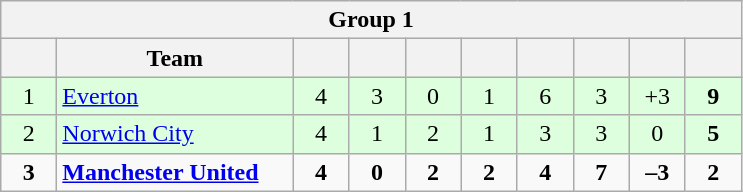<table class="wikitable" style="text-align:center">
<tr>
<th colspan=10>Group 1</th>
</tr>
<tr>
<th width=30></th>
<th width=150>Team</th>
<th width=30></th>
<th width=30></th>
<th width=30></th>
<th width=30></th>
<th width=30></th>
<th width=30></th>
<th width=30></th>
<th width=30></th>
</tr>
<tr bgcolor="#ddffdd">
<td>1</td>
<td align=left><a href='#'>Everton</a></td>
<td>4</td>
<td>3</td>
<td>0</td>
<td>1</td>
<td>6</td>
<td>3</td>
<td>+3</td>
<td><strong>9</strong></td>
</tr>
<tr bgcolor="#ddffdd">
<td>2</td>
<td align=left><a href='#'>Norwich City</a></td>
<td>4</td>
<td>1</td>
<td>2</td>
<td>1</td>
<td>3</td>
<td>3</td>
<td>0</td>
<td><strong>5</strong></td>
</tr>
<tr>
<td><strong>3</strong></td>
<td align=left><strong><a href='#'>Manchester United</a></strong></td>
<td><strong>4</strong></td>
<td><strong>0</strong></td>
<td><strong>2</strong></td>
<td><strong>2</strong></td>
<td><strong>4</strong></td>
<td><strong>7</strong></td>
<td><strong>–3</strong></td>
<td><strong>2</strong></td>
</tr>
</table>
